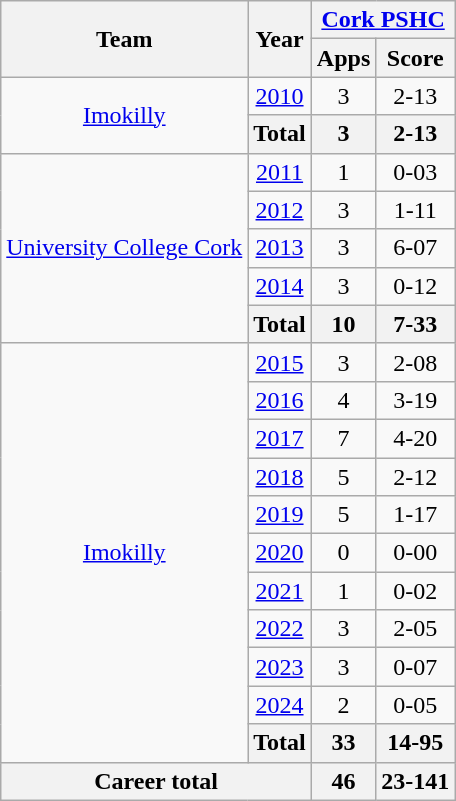<table class="wikitable" style="text-align:center">
<tr>
<th rowspan="2">Team</th>
<th rowspan="2">Year</th>
<th colspan="2"><a href='#'>Cork PSHC</a></th>
</tr>
<tr>
<th>Apps</th>
<th>Score</th>
</tr>
<tr>
<td rowspan="2"><a href='#'>Imokilly</a></td>
<td><a href='#'>2010</a></td>
<td>3</td>
<td>2-13</td>
</tr>
<tr>
<th>Total</th>
<th>3</th>
<th>2-13</th>
</tr>
<tr>
<td rowspan="5"><a href='#'>University College Cork</a></td>
<td><a href='#'>2011</a></td>
<td>1</td>
<td>0-03</td>
</tr>
<tr>
<td><a href='#'>2012</a></td>
<td>3</td>
<td>1-11</td>
</tr>
<tr>
<td><a href='#'>2013</a></td>
<td>3</td>
<td>6-07</td>
</tr>
<tr>
<td><a href='#'>2014</a></td>
<td>3</td>
<td>0-12</td>
</tr>
<tr>
<th>Total</th>
<th>10</th>
<th>7-33</th>
</tr>
<tr>
<td rowspan="11"><a href='#'>Imokilly</a></td>
<td><a href='#'>2015</a></td>
<td>3</td>
<td>2-08</td>
</tr>
<tr>
<td><a href='#'>2016</a></td>
<td>4</td>
<td>3-19</td>
</tr>
<tr>
<td><a href='#'>2017</a></td>
<td>7</td>
<td>4-20</td>
</tr>
<tr>
<td><a href='#'>2018</a></td>
<td>5</td>
<td>2-12</td>
</tr>
<tr>
<td><a href='#'>2019</a></td>
<td>5</td>
<td>1-17</td>
</tr>
<tr>
<td><a href='#'>2020</a></td>
<td>0</td>
<td>0-00</td>
</tr>
<tr>
<td><a href='#'>2021</a></td>
<td>1</td>
<td>0-02</td>
</tr>
<tr>
<td><a href='#'>2022</a></td>
<td>3</td>
<td>2-05</td>
</tr>
<tr>
<td><a href='#'>2023</a></td>
<td>3</td>
<td>0-07</td>
</tr>
<tr>
<td><a href='#'>2024</a></td>
<td>2</td>
<td>0-05</td>
</tr>
<tr>
<th>Total</th>
<th>33</th>
<th>14-95</th>
</tr>
<tr>
<th colspan="2">Career total</th>
<th><strong>46</strong></th>
<th><strong>23-141</strong></th>
</tr>
</table>
